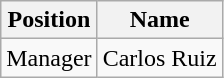<table class="wikitable">
<tr>
<th>Position</th>
<th>Name</th>
</tr>
<tr>
<td>Manager</td>
<td> Carlos Ruiz</td>
</tr>
</table>
